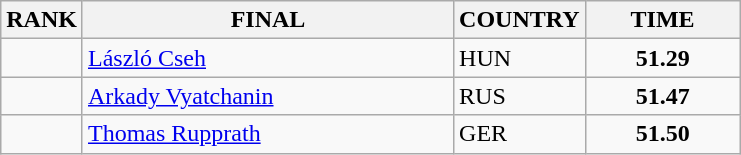<table class="wikitable">
<tr>
<th>RANK</th>
<th align="left" style="width: 15em">FINAL</th>
<th>COUNTRY</th>
<th style="width: 6em">TIME</th>
</tr>
<tr>
<td align="center"></td>
<td><a href='#'>László Cseh</a></td>
<td> HUN</td>
<td align="center"><strong>51.29</strong></td>
</tr>
<tr>
<td align="center"></td>
<td><a href='#'>Arkady Vyatchanin</a></td>
<td> RUS</td>
<td align="center"><strong>51.47</strong></td>
</tr>
<tr>
<td align="center"></td>
<td><a href='#'>Thomas Rupprath</a></td>
<td> GER</td>
<td align="center"><strong>51.50</strong></td>
</tr>
</table>
